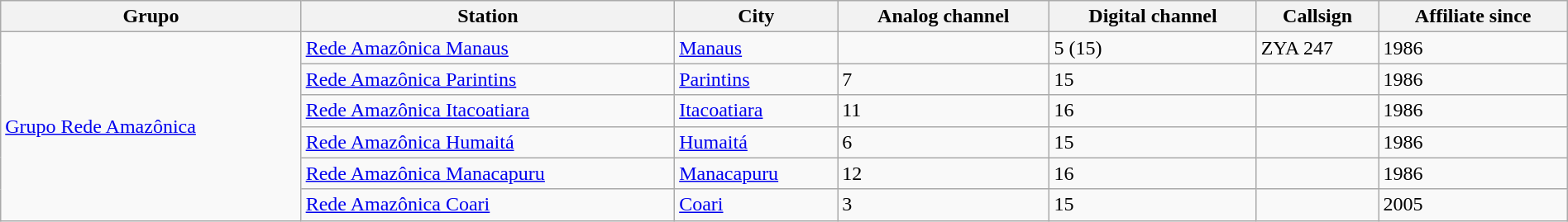<table class = "wikitable" style = "width: 100%">
<tr>
<th>Grupo</th>
<th>Station</th>
<th>City</th>
<th>Analog channel</th>
<th>Digital channel</th>
<th>Callsign</th>
<th>Affiliate since</th>
</tr>
<tr>
<td rowspan="6"><a href='#'>Grupo Rede Amazônica</a></td>
<td><a href='#'>Rede Amazônica Manaus</a></td>
<td><a href='#'>Manaus</a></td>
<td></td>
<td>5 (15)</td>
<td>ZYA 247</td>
<td>1986</td>
</tr>
<tr>
<td><a href='#'>Rede Amazônica Parintins</a></td>
<td><a href='#'>Parintins</a></td>
<td>7</td>
<td>15</td>
<td></td>
<td>1986</td>
</tr>
<tr>
<td><a href='#'>Rede Amazônica Itacoatiara</a></td>
<td><a href='#'>Itacoatiara</a></td>
<td>11</td>
<td>16</td>
<td></td>
<td>1986</td>
</tr>
<tr>
<td><a href='#'>Rede Amazônica Humaitá</a></td>
<td><a href='#'>Humaitá</a></td>
<td>6</td>
<td>15</td>
<td></td>
<td>1986</td>
</tr>
<tr>
<td><a href='#'>Rede Amazônica Manacapuru</a></td>
<td><a href='#'>Manacapuru</a></td>
<td>12</td>
<td>16</td>
<td></td>
<td>1986</td>
</tr>
<tr>
<td><a href='#'>Rede Amazônica Coari</a></td>
<td><a href='#'>Coari</a></td>
<td>3</td>
<td>15</td>
<td></td>
<td>2005</td>
</tr>
</table>
